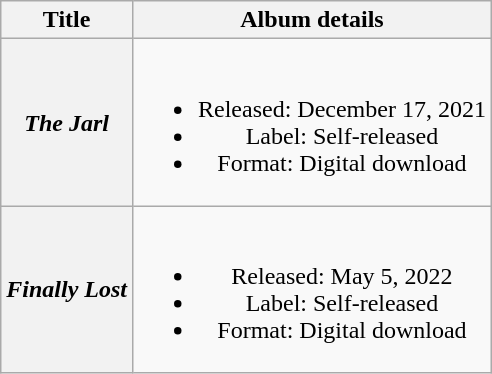<table class="wikitable plainrowheaders" style="text-align:center;">
<tr>
<th scope="col">Title</th>
<th scope="col">Album details</th>
</tr>
<tr>
<th scope="row"><em>The Jarl</em></th>
<td><br><ul><li>Released: December 17, 2021</li><li>Label: Self-released</li><li>Format: Digital download</li></ul></td>
</tr>
<tr>
<th scope="row"><em>Finally Lost</em></th>
<td><br><ul><li>Released: May 5, 2022</li><li>Label: Self-released</li><li>Format: Digital download</li></ul></td>
</tr>
</table>
